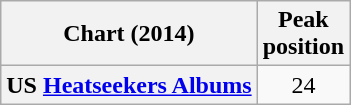<table class="wikitable plainrowheaders" style="text-align:center">
<tr>
<th scope="col">Chart (2014)</th>
<th scope="col">Peak<br>position</th>
</tr>
<tr>
<th scope="row">US <a href='#'>Heatseekers Albums</a></th>
<td>24</td>
</tr>
</table>
